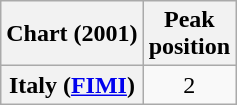<table class="wikitable plainrowheaders">
<tr>
<th scope="col">Chart (2001)</th>
<th scope="col">Peak<br>position</th>
</tr>
<tr>
<th scope="row">Italy (<a href='#'>FIMI</a>)</th>
<td align="center">2</td>
</tr>
</table>
